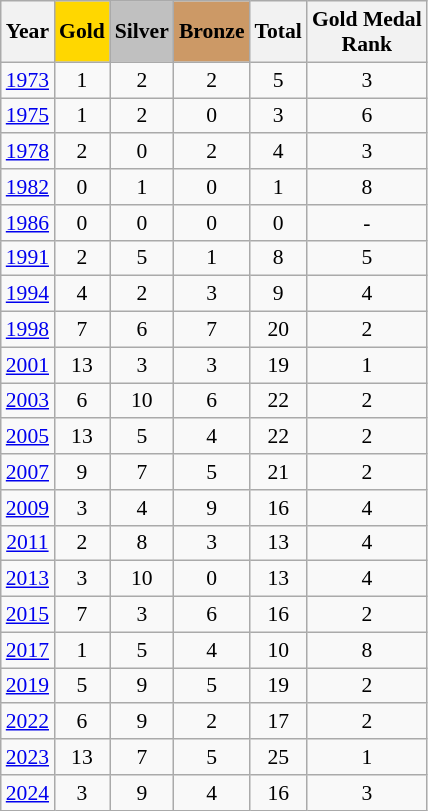<table class="wikitable sortable" style="text-align:center; font-size:90%;">
<tr>
<th scope=col>Year</th>
<th scope=col style=background-color:gold>Gold</th>
<th scope=col style=background-color:silver>Silver</th>
<th scope=col style=background-color:#CC9966>Bronze</th>
<th scope-col>Total</th>
<th scope-col>Gold Medal <br> Rank</th>
</tr>
<tr>
<td><a href='#'>1973</a></td>
<td>1</td>
<td>2</td>
<td>2</td>
<td>5</td>
<td>3</td>
</tr>
<tr>
<td><a href='#'>1975</a></td>
<td>1</td>
<td>2</td>
<td>0</td>
<td>3</td>
<td>6</td>
</tr>
<tr>
<td><a href='#'>1978</a></td>
<td>2</td>
<td>0</td>
<td>2</td>
<td>4</td>
<td>3</td>
</tr>
<tr>
<td><a href='#'>1982</a></td>
<td>0</td>
<td>1</td>
<td>0</td>
<td>1</td>
<td>8</td>
</tr>
<tr>
<td><a href='#'>1986</a></td>
<td>0</td>
<td>0</td>
<td>0</td>
<td>0</td>
<td>-</td>
</tr>
<tr>
<td><a href='#'>1991</a></td>
<td>2</td>
<td>5</td>
<td>1</td>
<td>8</td>
<td>5</td>
</tr>
<tr>
<td><a href='#'>1994</a></td>
<td>4</td>
<td>2</td>
<td>3</td>
<td>9</td>
<td>4</td>
</tr>
<tr>
<td><a href='#'>1998</a></td>
<td>7</td>
<td>6</td>
<td>7</td>
<td>20</td>
<td>2</td>
</tr>
<tr>
<td><a href='#'>2001</a></td>
<td>13</td>
<td>3</td>
<td>3</td>
<td>19</td>
<td>1</td>
</tr>
<tr>
<td><a href='#'>2003</a></td>
<td>6</td>
<td>10</td>
<td>6</td>
<td>22</td>
<td>2</td>
</tr>
<tr>
<td><a href='#'>2005</a></td>
<td>13</td>
<td>5</td>
<td>4</td>
<td>22</td>
<td>2</td>
</tr>
<tr>
<td><a href='#'>2007</a></td>
<td>9</td>
<td>7</td>
<td>5</td>
<td>21</td>
<td>2</td>
</tr>
<tr>
<td><a href='#'>2009</a></td>
<td>3</td>
<td>4</td>
<td>9</td>
<td>16</td>
<td>4</td>
</tr>
<tr>
<td><a href='#'>2011</a></td>
<td>2</td>
<td>8</td>
<td>3</td>
<td>13</td>
<td>4</td>
</tr>
<tr>
<td><a href='#'>2013</a></td>
<td>3</td>
<td>10</td>
<td>0</td>
<td>13</td>
<td>4</td>
</tr>
<tr>
<td><a href='#'>2015</a></td>
<td>7</td>
<td>3</td>
<td>6</td>
<td>16</td>
<td>2</td>
</tr>
<tr>
<td><a href='#'>2017</a></td>
<td>1</td>
<td>5</td>
<td>4</td>
<td>10</td>
<td>8</td>
</tr>
<tr>
<td><a href='#'>2019</a></td>
<td>5</td>
<td>9</td>
<td>5</td>
<td>19</td>
<td>2</td>
</tr>
<tr>
<td><a href='#'>2022</a></td>
<td>6</td>
<td>9</td>
<td>2</td>
<td>17</td>
<td>2</td>
</tr>
<tr>
<td><a href='#'>2023</a></td>
<td>13</td>
<td>7</td>
<td>5</td>
<td>25</td>
<td>1</td>
</tr>
<tr>
<td><a href='#'>2024</a></td>
<td>3</td>
<td>9</td>
<td>4</td>
<td>16</td>
<td>3</td>
</tr>
</table>
